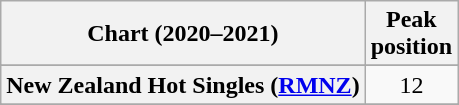<table class="wikitable sortable plainrowheaders" style="text-align:center">
<tr>
<th scope="col">Chart (2020–2021)</th>
<th scope="col">Peak<br>position</th>
</tr>
<tr>
</tr>
<tr>
</tr>
<tr>
<th scope="row">New Zealand Hot Singles (<a href='#'>RMNZ</a>)</th>
<td>12</td>
</tr>
<tr>
</tr>
<tr>
</tr>
<tr>
</tr>
</table>
